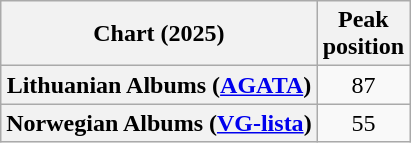<table class="wikitable sortable plainrowheaders" style="text-align:center">
<tr>
<th scope="col">Chart (2025)</th>
<th scope="col">Peak<br>position</th>
</tr>
<tr>
<th scope="row">Lithuanian Albums (<a href='#'>AGATA</a>)</th>
<td>87</td>
</tr>
<tr>
<th scope="row">Norwegian Albums (<a href='#'>VG-lista</a>)</th>
<td>55</td>
</tr>
</table>
